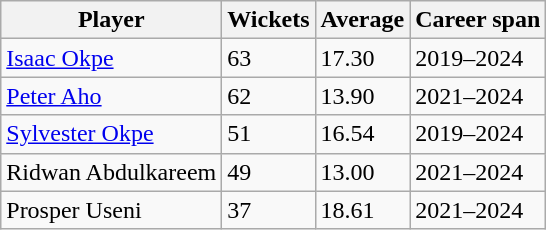<table class="wikitable">
<tr>
<th>Player</th>
<th>Wickets</th>
<th>Average</th>
<th>Career span</th>
</tr>
<tr>
<td><a href='#'>Isaac Okpe</a></td>
<td>63</td>
<td>17.30</td>
<td>2019–2024</td>
</tr>
<tr>
<td><a href='#'>Peter Aho</a></td>
<td>62</td>
<td>13.90</td>
<td>2021–2024</td>
</tr>
<tr>
<td><a href='#'>Sylvester Okpe</a></td>
<td>51</td>
<td>16.54</td>
<td>2019–2024</td>
</tr>
<tr>
<td>Ridwan Abdulkareem</td>
<td>49</td>
<td>13.00</td>
<td>2021–2024</td>
</tr>
<tr>
<td>Prosper Useni</td>
<td>37</td>
<td>18.61</td>
<td>2021–2024</td>
</tr>
</table>
